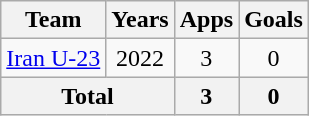<table class="wikitable" style="text-align: center;">
<tr>
<th>Team</th>
<th>Years</th>
<th>Apps</th>
<th>Goals</th>
</tr>
<tr>
<td><a href='#'>Iran U-23</a></td>
<td>2022</td>
<td>3</td>
<td>0</td>
</tr>
<tr>
<th colspan=2>Total</th>
<th>3</th>
<th>0</th>
</tr>
</table>
